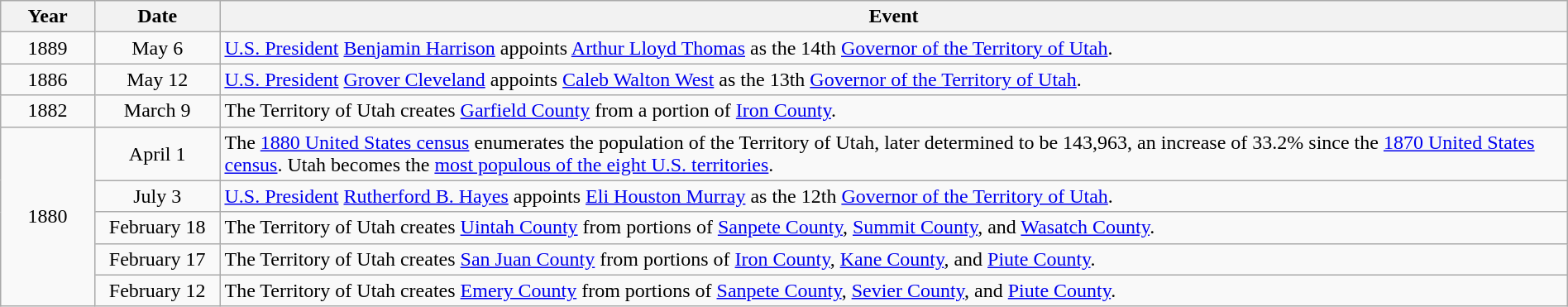<table class="wikitable" style="width:100%;">
<tr>
<th style="width:6%">Year</th>
<th style="width:8%">Date</th>
<th style="width:86%">Event</th>
</tr>
<tr>
<td align=center rowspan=1>1889</td>
<td align=center>May 6</td>
<td><a href='#'>U.S. President</a> <a href='#'>Benjamin Harrison</a> appoints <a href='#'>Arthur Lloyd Thomas</a> as the 14th <a href='#'>Governor of the Territory of Utah</a>.</td>
</tr>
<tr>
<td align=center rowspan=1>1886</td>
<td align=center>May 12</td>
<td><a href='#'>U.S. President</a> <a href='#'>Grover Cleveland</a> appoints <a href='#'>Caleb Walton West</a> as the 13th <a href='#'>Governor of the Territory of Utah</a>.</td>
</tr>
<tr>
<td align=center rowspan=1>1882</td>
<td align=center>March 9</td>
<td>The Territory of Utah creates <a href='#'>Garfield County</a> from a portion of <a href='#'>Iron County</a>.</td>
</tr>
<tr>
<td align=center rowspan=5>1880</td>
<td align=center>April 1</td>
<td>The <a href='#'>1880 United States census</a> enumerates the population of the Territory of Utah, later determined to be 143,963, an increase of 33.2% since the <a href='#'>1870 United States census</a>. Utah becomes the <a href='#'>most populous of the eight U.S. territories</a>.</td>
</tr>
<tr>
<td align=center>July 3</td>
<td><a href='#'>U.S. President</a> <a href='#'>Rutherford B. Hayes</a> appoints <a href='#'>Eli Houston Murray</a> as the 12th <a href='#'>Governor of the Territory of Utah</a>.</td>
</tr>
<tr>
<td align=center>February 18</td>
<td>The Territory of Utah creates <a href='#'>Uintah County</a> from portions of <a href='#'>Sanpete County</a>, <a href='#'>Summit County</a>, and <a href='#'>Wasatch County</a>.</td>
</tr>
<tr>
<td align=center>February 17</td>
<td>The Territory of Utah creates <a href='#'>San Juan County</a> from portions of <a href='#'>Iron County</a>, <a href='#'>Kane County</a>, and <a href='#'>Piute County</a>.</td>
</tr>
<tr>
<td align=center>February 12</td>
<td>The Territory of Utah creates <a href='#'>Emery County</a> from portions of <a href='#'>Sanpete County</a>, <a href='#'>Sevier County</a>, and <a href='#'>Piute County</a>.</td>
</tr>
</table>
